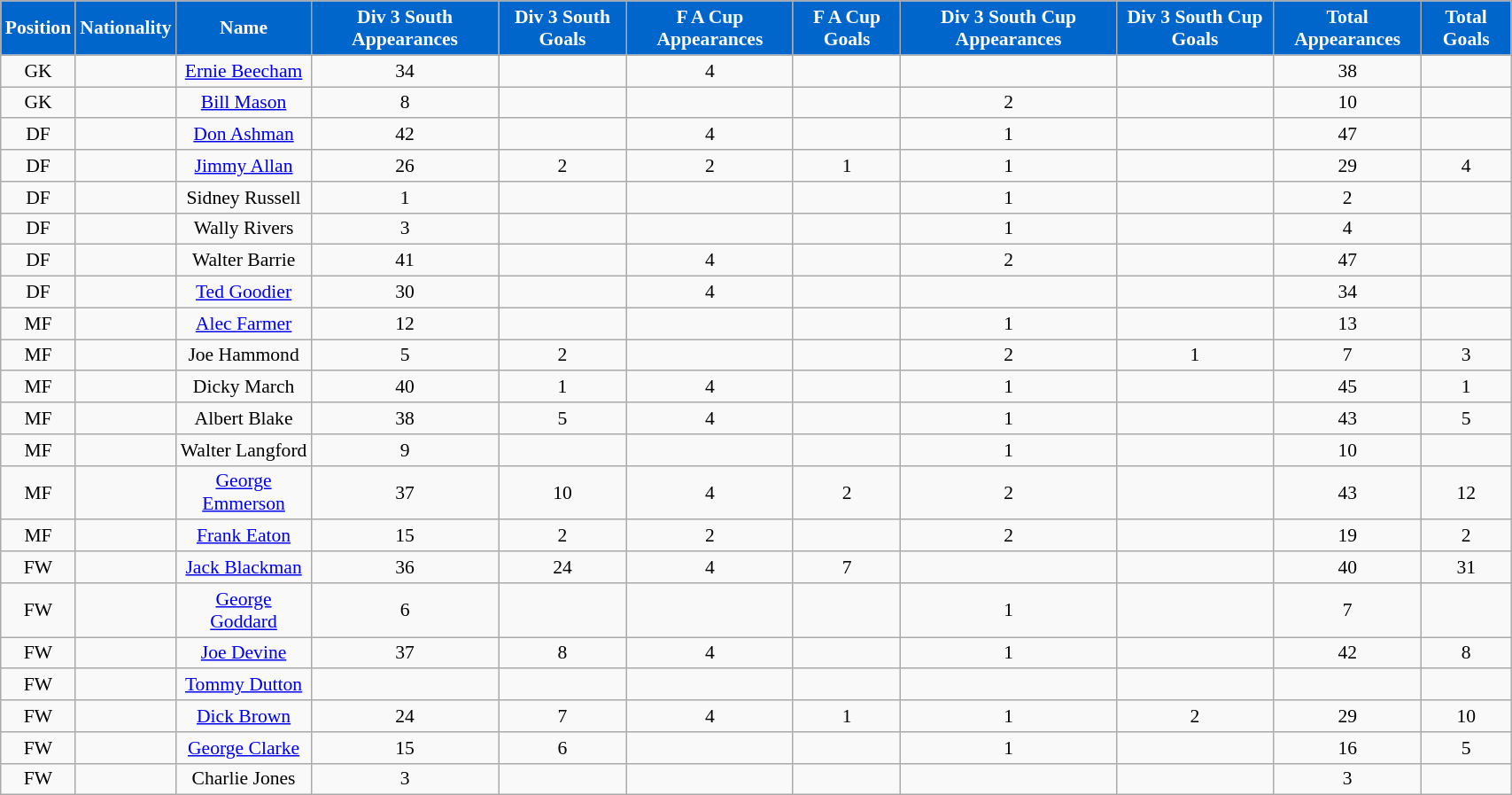<table class="wikitable" style="text-align:center; font-size:90%; width:90%;">
<tr>
<th style="background:#0066CC; color:#FFFFFF; text-align:center;">Position</th>
<th style="background:#0066CC; color:#FFFFFF; text-align:center;">Nationality</th>
<th style="background:#0066CC; color:#FFFFFF; text-align:center;"><strong>Name</strong></th>
<th style="background:#0066CC; color:#FFFFFF; text-align:center;">Div 3 South Appearances</th>
<th style="background:#0066CC; color:#FFFFFF; text-align:center;">Div 3 South Goals</th>
<th style="background:#0066CC; color:#FFFFFF; text-align:center;">F A Cup Appearances</th>
<th style="background:#0066CC; color:#FFFFFF; text-align:center;">F A Cup Goals</th>
<th style="background:#0066CC; color:#FFFFFF; text-align:center;">Div 3 South Cup Appearances</th>
<th style="background:#0066CC; color:#FFFFFF; text-align:center;">Div 3 South Cup Goals</th>
<th style="background:#0066CC; color:#FFFFFF; text-align:center;">Total Appearances</th>
<th style="background:#0066CC; color:#FFFFFF; text-align:center;">Total Goals</th>
</tr>
<tr>
<td>GK</td>
<td></td>
<td><a href='#'>Ernie Beecham</a></td>
<td>34</td>
<td></td>
<td>4</td>
<td></td>
<td></td>
<td></td>
<td>38</td>
<td></td>
</tr>
<tr>
<td>GK</td>
<td></td>
<td><a href='#'>Bill Mason</a></td>
<td>8</td>
<td></td>
<td></td>
<td></td>
<td>2</td>
<td></td>
<td>10</td>
<td></td>
</tr>
<tr>
<td>DF</td>
<td></td>
<td><a href='#'>Don Ashman</a></td>
<td>42</td>
<td></td>
<td>4</td>
<td></td>
<td>1</td>
<td></td>
<td>47</td>
<td></td>
</tr>
<tr>
<td>DF</td>
<td></td>
<td><a href='#'>Jimmy Allan</a></td>
<td>26</td>
<td>2</td>
<td>2</td>
<td>1</td>
<td>1</td>
<td></td>
<td>29</td>
<td>4</td>
</tr>
<tr>
<td>DF</td>
<td></td>
<td>Sidney Russell</td>
<td>1</td>
<td></td>
<td></td>
<td></td>
<td>1</td>
<td></td>
<td>2</td>
<td></td>
</tr>
<tr>
<td>DF</td>
<td></td>
<td>Wally Rivers</td>
<td>3</td>
<td></td>
<td></td>
<td></td>
<td>1</td>
<td></td>
<td>4</td>
<td></td>
</tr>
<tr>
<td>DF</td>
<td></td>
<td>Walter Barrie</td>
<td>41</td>
<td></td>
<td>4</td>
<td></td>
<td>2</td>
<td></td>
<td>47</td>
<td></td>
</tr>
<tr>
<td>DF</td>
<td></td>
<td><a href='#'>Ted Goodier</a></td>
<td>30</td>
<td></td>
<td>4</td>
<td></td>
<td></td>
<td></td>
<td>34</td>
<td></td>
</tr>
<tr>
<td>MF</td>
<td></td>
<td><a href='#'>Alec Farmer</a></td>
<td>12</td>
<td></td>
<td></td>
<td></td>
<td>1</td>
<td></td>
<td>13</td>
<td></td>
</tr>
<tr>
<td>MF</td>
<td></td>
<td>Joe Hammond</td>
<td>5</td>
<td>2</td>
<td></td>
<td></td>
<td>2</td>
<td>1</td>
<td>7</td>
<td>3</td>
</tr>
<tr>
<td>MF</td>
<td></td>
<td>Dicky March</td>
<td>40</td>
<td>1</td>
<td>4</td>
<td></td>
<td>1</td>
<td></td>
<td>45</td>
<td>1</td>
</tr>
<tr>
<td>MF</td>
<td></td>
<td>Albert Blake</td>
<td>38</td>
<td>5</td>
<td>4</td>
<td></td>
<td>1</td>
<td></td>
<td>43</td>
<td>5</td>
</tr>
<tr>
<td>MF</td>
<td></td>
<td>Walter Langford</td>
<td>9</td>
<td></td>
<td></td>
<td></td>
<td>1</td>
<td></td>
<td>10</td>
<td></td>
</tr>
<tr>
<td>MF</td>
<td></td>
<td><a href='#'>George Emmerson</a></td>
<td>37</td>
<td>10</td>
<td>4</td>
<td>2</td>
<td>2</td>
<td></td>
<td>43</td>
<td>12</td>
</tr>
<tr>
<td>MF</td>
<td></td>
<td><a href='#'>Frank Eaton</a></td>
<td>15</td>
<td>2</td>
<td>2</td>
<td></td>
<td>2</td>
<td></td>
<td>19</td>
<td>2</td>
</tr>
<tr>
<td>FW</td>
<td></td>
<td><a href='#'>Jack Blackman</a></td>
<td>36</td>
<td>24</td>
<td>4</td>
<td>7</td>
<td></td>
<td></td>
<td>40</td>
<td>31</td>
</tr>
<tr>
<td>FW</td>
<td></td>
<td><a href='#'>George Goddard</a></td>
<td>6</td>
<td></td>
<td></td>
<td></td>
<td>1</td>
<td></td>
<td>7</td>
<td></td>
</tr>
<tr>
<td>FW</td>
<td></td>
<td><a href='#'>Joe Devine</a></td>
<td>37</td>
<td>8</td>
<td>4</td>
<td></td>
<td>1</td>
<td></td>
<td>42</td>
<td>8</td>
</tr>
<tr>
<td>FW</td>
<td></td>
<td><a href='#'>Tommy Dutton</a></td>
<td></td>
<td></td>
<td></td>
<td></td>
<td></td>
<td></td>
<td></td>
<td></td>
</tr>
<tr>
<td>FW</td>
<td></td>
<td><a href='#'>Dick Brown</a></td>
<td>24</td>
<td>7</td>
<td>4</td>
<td>1</td>
<td>1</td>
<td>2</td>
<td>29</td>
<td>10</td>
</tr>
<tr>
<td>FW</td>
<td></td>
<td><a href='#'>George Clarke</a></td>
<td>15</td>
<td>6</td>
<td></td>
<td></td>
<td>1</td>
<td></td>
<td>16</td>
<td>5</td>
</tr>
<tr>
<td>FW</td>
<td></td>
<td>Charlie Jones</td>
<td>3</td>
<td></td>
<td></td>
<td></td>
<td></td>
<td></td>
<td>3</td>
<td></td>
</tr>
</table>
